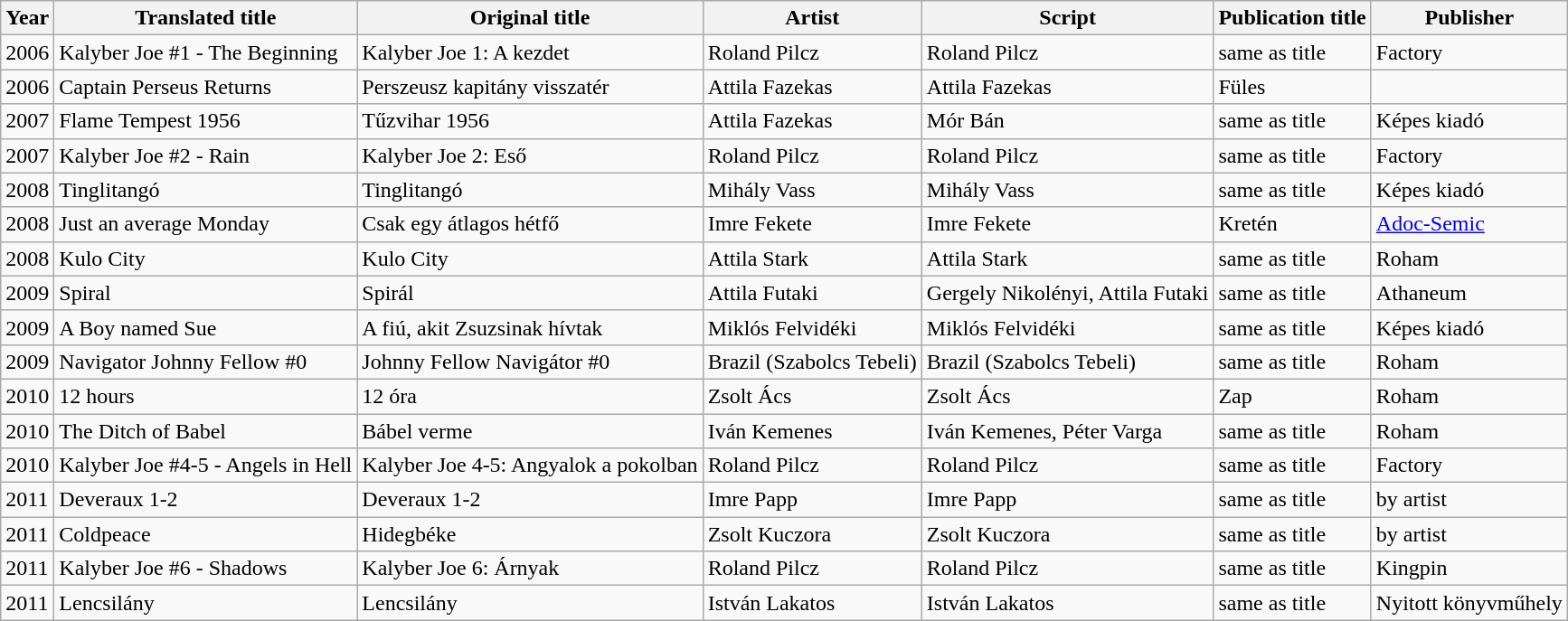<table | class="wikitable">
<tr valign="top">
<th><strong>Year</strong></th>
<th><strong>Translated title</strong></th>
<th><strong>Original title</strong></th>
<th><strong>Artist</strong></th>
<th><strong>Script</strong></th>
<th><strong>Publication title</strong></th>
<th><strong>Publisher</strong></th>
</tr>
<tr>
<td>2006</td>
<td>Kalyber Joe #1 - The Beginning</td>
<td>Kalyber Joe 1: A kezdet</td>
<td>Roland Pilcz</td>
<td>Roland Pilcz</td>
<td>same as title</td>
<td>Factory</td>
</tr>
<tr>
<td>2006</td>
<td>Captain Perseus Returns</td>
<td>Perszeusz kapitány visszatér</td>
<td>Attila Fazekas</td>
<td>Attila Fazekas</td>
<td>Füles</td>
<td></td>
</tr>
<tr>
<td>2007</td>
<td>Flame Tempest 1956</td>
<td>Tűzvihar 1956</td>
<td>Attila Fazekas</td>
<td>Mór Bán</td>
<td>same as title</td>
<td>Képes kiadó</td>
</tr>
<tr>
<td>2007</td>
<td>Kalyber Joe #2 - Rain</td>
<td>Kalyber Joe 2: Eső</td>
<td>Roland Pilcz</td>
<td>Roland Pilcz</td>
<td>same as title</td>
<td>Factory</td>
</tr>
<tr>
<td>2008</td>
<td>Tinglitangó</td>
<td>Tinglitangó</td>
<td>Mihály Vass</td>
<td>Mihály Vass</td>
<td>same as title</td>
<td>Képes kiadó</td>
</tr>
<tr>
<td>2008</td>
<td>Just an average Monday</td>
<td>Csak egy átlagos hétfő</td>
<td>Imre Fekete</td>
<td>Imre Fekete</td>
<td>Kretén</td>
<td><a href='#'>Adoc-Semic</a></td>
</tr>
<tr>
<td>2008</td>
<td>Kulo City</td>
<td>Kulo City</td>
<td>Attila Stark</td>
<td>Attila Stark</td>
<td>same as title</td>
<td>Roham</td>
</tr>
<tr>
<td>2009</td>
<td>Spiral</td>
<td>Spirál</td>
<td>Attila Futaki</td>
<td>Gergely Nikolényi, Attila Futaki</td>
<td>same as title</td>
<td>Athaneum</td>
</tr>
<tr>
<td>2009</td>
<td>A Boy named Sue</td>
<td>A fiú, akit Zsuzsinak hívtak</td>
<td>Miklós Felvidéki</td>
<td>Miklós Felvidéki</td>
<td>same as title</td>
<td>Képes kiadó</td>
</tr>
<tr>
<td>2009</td>
<td>Navigator Johnny Fellow #0</td>
<td>Johnny Fellow Navigátor #0</td>
<td>Brazil (Szabolcs Tebeli)</td>
<td>Brazil (Szabolcs Tebeli)</td>
<td>same as title</td>
<td>Roham</td>
</tr>
<tr>
<td>2010</td>
<td>12 hours</td>
<td>12 óra</td>
<td>Zsolt Ács</td>
<td>Zsolt Ács</td>
<td>Zap</td>
<td>Roham</td>
</tr>
<tr>
<td>2010</td>
<td>The Ditch of Babel</td>
<td>Bábel verme</td>
<td>Iván Kemenes</td>
<td>Iván Kemenes, Péter Varga</td>
<td>same as title</td>
<td>Roham</td>
</tr>
<tr>
<td>2010</td>
<td>Kalyber Joe #4-5 - Angels in Hell</td>
<td>Kalyber Joe 4-5: Angyalok a pokolban</td>
<td>Roland Pilcz</td>
<td>Roland Pilcz</td>
<td>same as title</td>
<td>Factory</td>
</tr>
<tr>
<td>2011</td>
<td>Deveraux 1-2</td>
<td>Deveraux 1-2</td>
<td>Imre Papp</td>
<td>Imre Papp</td>
<td>same as title</td>
<td>by artist</td>
</tr>
<tr>
<td>2011</td>
<td>Coldpeace</td>
<td>Hidegbéke</td>
<td>Zsolt Kuczora</td>
<td>Zsolt Kuczora</td>
<td>same as title</td>
<td>by artist</td>
</tr>
<tr>
<td>2011</td>
<td>Kalyber Joe #6 - Shadows</td>
<td>Kalyber Joe 6: Árnyak</td>
<td>Roland Pilcz</td>
<td>Roland Pilcz</td>
<td>same as title</td>
<td>Kingpin</td>
</tr>
<tr>
<td>2011</td>
<td>Lencsilány</td>
<td>Lencsilány</td>
<td>István Lakatos</td>
<td>István Lakatos</td>
<td>same as title</td>
<td>Nyitott könyvműhely</td>
</tr>
</table>
